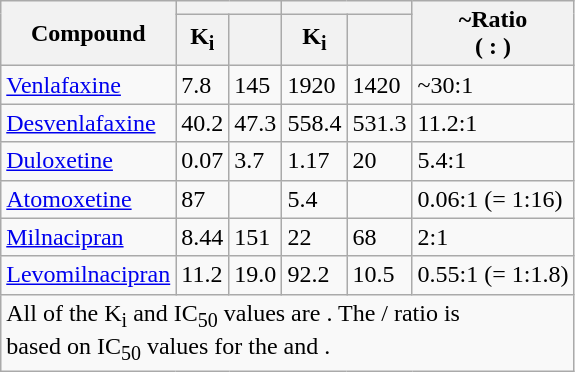<table class="wikitable sortable">
<tr>
<th rowspan="2">Compound</th>
<th colspan="2"></th>
<th colspan="2"></th>
<th rowspan="2">~Ratio<br>( : )</th>
</tr>
<tr>
<th>K<sub>i</sub></th>
<th></th>
<th>K<sub>i</sub></th>
<th></th>
</tr>
<tr>
<td><a href='#'>Venlafaxine</a></td>
<td>7.8</td>
<td>145</td>
<td>1920</td>
<td>1420</td>
<td>~30:1</td>
</tr>
<tr>
<td><a href='#'>Desvenlafaxine</a></td>
<td>40.2</td>
<td>47.3</td>
<td>558.4</td>
<td>531.3</td>
<td>11.2:1</td>
</tr>
<tr>
<td><a href='#'>Duloxetine</a></td>
<td>0.07</td>
<td>3.7</td>
<td>1.17</td>
<td>20</td>
<td>5.4:1</td>
</tr>
<tr>
<td><a href='#'>Atomoxetine</a></td>
<td>87</td>
<td></td>
<td>5.4</td>
<td></td>
<td>0.06:1 (= 1:16)</td>
</tr>
<tr>
<td><a href='#'>Milnacipran</a></td>
<td>8.44</td>
<td>151</td>
<td>22</td>
<td>68</td>
<td>2:1</td>
</tr>
<tr>
<td><a href='#'>Levomilnacipran</a></td>
<td>11.2</td>
<td>19.0</td>
<td>92.2</td>
<td>10.5</td>
<td>0.55:1 (= 1:1.8)</td>
</tr>
<tr class="sortbottom">
<td colspan="6">All of the K<sub>i</sub> and IC<sub>50</sub> values are . The / ratio is<br>based on IC<sub>50</sub> values for the  and .</td>
</tr>
</table>
